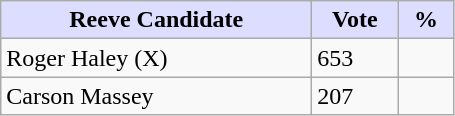<table class="wikitable">
<tr>
<th style="background:#ddf; width:200px;">Reeve Candidate </th>
<th style="background:#ddf; width:50px;">Vote</th>
<th style="background:#ddf; width:30px;">%</th>
</tr>
<tr>
<td>Roger Haley (X)</td>
<td>653</td>
<td></td>
</tr>
<tr>
<td>Carson Massey</td>
<td>207</td>
<td></td>
</tr>
</table>
